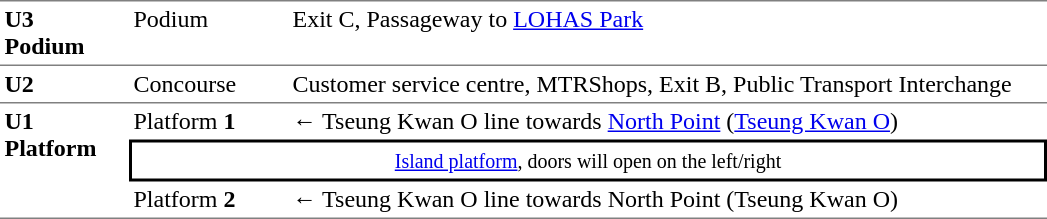<table border=0 cellspacing=0 cellpadding=3>
<tr>
<td style="border-top:solid 1px gray;border-bottom:solid 1px gray;width:80px;vertical-align:top;"><strong>U3<br>Podium</strong></td>
<td style="border-top:solid 1px gray;border-bottom:solid 1px gray;width:100px;vertical-align:top;">Podium</td>
<td style="border-top:solid 1px gray;border-bottom:solid 1px gray;width:500px;vertical-align:top;">Exit C, Passageway to <a href='#'>LOHAS Park</a></td>
</tr>
<tr>
<td style="border-bottom:solid 1px gray;vertical-align:top;"><strong>U2</strong></td>
<td style="border-bottom:solid 1px gray;vertical-align:top;">Concourse</td>
<td style="border-bottom:solid 1px gray;vertical-align:top;">Customer service centre, MTRShops, Exit B, Public Transport Interchange</td>
</tr>
<tr>
<td style="border-bottom:solid 1px gray;vertical-align:top;" rowspan=3><strong>U1<br>Platform</strong></td>
<td>Platform <span><strong>1</strong></span></td>
<td>←  Tseung Kwan O line towards <a href='#'>North Point</a> (<a href='#'>Tseung Kwan O</a>)</td>
</tr>
<tr>
<td style="border-top:solid 2px black;border-right:solid 2px black;border-left:solid 2px black;border-bottom:solid 2px black;text-align:center;" colspan=2><small><a href='#'>Island platform</a>, doors will open on the left/right</small></td>
</tr>
<tr>
<td style="border-bottom:solid 1px gray;">Platform <span><strong>2</strong></span></td>
<td style="border-bottom:solid 1px gray;">←  Tseung Kwan O line towards North Point (Tseung Kwan O)</td>
</tr>
</table>
